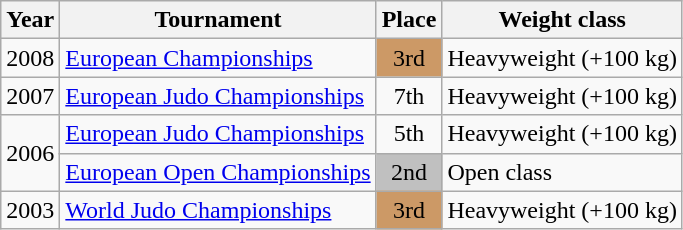<table class=wikitable>
<tr>
<th>Year</th>
<th>Tournament</th>
<th>Place</th>
<th>Weight class</th>
</tr>
<tr>
<td>2008</td>
<td><a href='#'>European Championships</a></td>
<td bgcolor="cc9966" align="center">3rd</td>
<td>Heavyweight (+100 kg)</td>
</tr>
<tr>
<td>2007</td>
<td><a href='#'>European Judo Championships</a></td>
<td align="center">7th</td>
<td>Heavyweight (+100 kg)</td>
</tr>
<tr>
<td rowspan=2>2006</td>
<td><a href='#'>European Judo Championships</a></td>
<td align="center">5th</td>
<td>Heavyweight (+100 kg)</td>
</tr>
<tr>
<td><a href='#'>European Open Championships</a></td>
<td bgcolor="silver" align="center">2nd</td>
<td>Open class</td>
</tr>
<tr>
<td>2003</td>
<td><a href='#'>World Judo Championships</a></td>
<td bgcolor="cc9966" align="center">3rd</td>
<td>Heavyweight (+100 kg)</td>
</tr>
</table>
